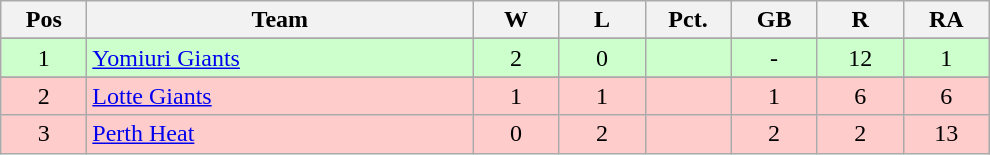<table class="wikitable sortable" style="text-align: center;">
<tr>
<th width=50>Pos</th>
<th width=250>Team</th>
<th width=50>W</th>
<th width=50>L</th>
<th width=50>Pct.</th>
<th width=50>GB</th>
<th width=50>R</th>
<th width=50>RA</th>
</tr>
<tr>
</tr>
<tr bgcolor="#ccffcc">
<td>1</td>
<td align=left> <a href='#'>Yomiuri Giants</a></td>
<td>2</td>
<td>0</td>
<td></td>
<td>-</td>
<td>12</td>
<td>1</td>
</tr>
<tr>
</tr>
<tr bgcolor="#ffcccc">
<td>2</td>
<td align=left> <a href='#'>Lotte Giants</a></td>
<td>1</td>
<td>1</td>
<td></td>
<td>1</td>
<td>6</td>
<td>6</td>
</tr>
<tr bgcolor="#ffcccc">
<td>3</td>
<td align=left> <a href='#'>Perth Heat</a></td>
<td>0</td>
<td>2</td>
<td></td>
<td>2</td>
<td>2</td>
<td>13</td>
</tr>
</table>
